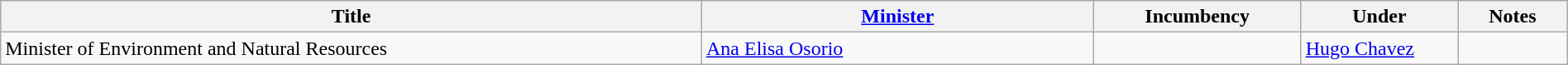<table class="wikitable" style="width:100%;">
<tr>
<th>Title</th>
<th style="width:25%;"><a href='#'>Minister</a></th>
<th style="width:160px;">Incumbency</th>
<th style="width:10%;">Under</th>
<th style="width:7%;">Notes</th>
</tr>
<tr>
<td>Minister of Environment and Natural Resources</td>
<td><a href='#'>Ana Elisa Osorio</a></td>
<td></td>
<td><a href='#'>Hugo Chavez</a></td>
<td></td>
</tr>
</table>
